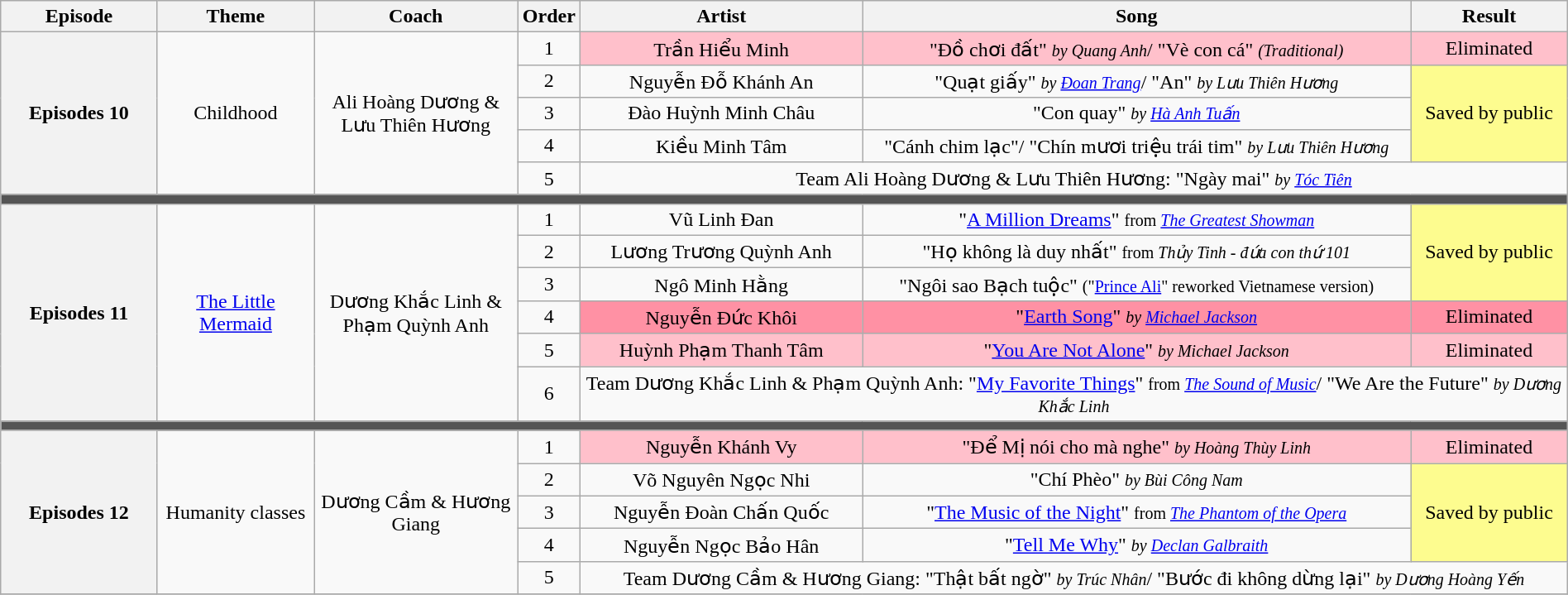<table class="wikitable" style="text-align:center; width:100%;">
<tr>
<th style="width:10%;">Episode</th>
<th style="width:10%;">Theme</th>
<th style="width:13%;">Coach</th>
<th style="width:04%;">Order</th>
<th style="width:18%;">Artist</th>
<th style="width:35%;">Song</th>
<th style="width:10%;">Result</th>
</tr>
<tr>
<th rowspan="5" scope="row">Episodes 10<br><small></small></th>
<td rowspan="5">Childhood</td>
<td rowspan="5">Ali Hoàng Dương & Lưu Thiên Hương</td>
<td>1</td>
<td style="background:pink;">Trần Hiểu Minh</td>
<td style="background:pink;">"Đồ chơi đất" <small><em>by Quang Anh</em></small>/ "Vè con cá" <small><em>(Traditional)</em></small></td>
<td style="background:pink;">Eliminated</td>
</tr>
<tr>
<td>2</td>
<td style="background:;">Nguyễn Đỗ Khánh An</td>
<td style="background:;">"Quạt giấy" <small><em>by <a href='#'>Đoan Trang</a></em></small>/ "An" <small><em>by Lưu Thiên Hương</em></small></td>
<td rowspan="3" style="background:#fdfc8f;">Saved by public</td>
</tr>
<tr>
<td>3</td>
<td style="background:;">Đào Huỳnh Minh Châu</td>
<td style="background:;">"Con quay" <small><em>by <a href='#'>Hà Anh Tuấn</a></em></small></td>
</tr>
<tr>
<td>4</td>
<td style="background:;">Kiều Minh Tâm</td>
<td style="background:;">"Cánh chim lạc"/ "Chín mươi triệu trái tim" <small><em>by Lưu Thiên Hương</em></small></td>
</tr>
<tr>
<td>5</td>
<td colspan=3>Team Ali Hoàng Dương & Lưu Thiên Hương: "Ngày mai" <small><em>by <a href='#'>Tóc Tiên</a></em></small></td>
</tr>
<tr>
<td colspan="7" style="background:#555;"></td>
</tr>
<tr>
<th rowspan="6" scope="row">Episodes 11<br><small></small></th>
<td rowspan="6"><a href='#'>The Little Mermaid</a></td>
<td rowspan="6">Dương Khắc Linh & Phạm Quỳnh Anh</td>
<td>1</td>
<td style="background:;">Vũ Linh Đan</td>
<td style="background:;">"<a href='#'>A Million Dreams</a>" <small>from <em><a href='#'>The Greatest Showman</a></em></small></td>
<td rowspan="3" style="background:#fdfc8f;">Saved by public</td>
</tr>
<tr>
<td>2</td>
<td style="background:;">Lương Trương Quỳnh Anh</td>
<td style="background:;">"Họ không là duy nhất" <small>from <em>Thủy Tinh - đứa con thứ 101</em></small></td>
</tr>
<tr>
<td>3</td>
<td style="background:;">Ngô Minh Hằng</td>
<td style="background:;">"Ngôi sao Bạch tuộc" <small>("<a href='#'>Prince Ali</a>" reworked Vietnamese version)</small></td>
</tr>
<tr>
<td>4</td>
<td style="background:#FF91A4;">Nguyễn Đức Khôi</td>
<td style="background:#FF91A4;">"<a href='#'>Earth Song</a>" <small><em>by <a href='#'>Michael Jackson</a></em></small></td>
<td style="background:#FF91A4;">Eliminated</td>
</tr>
<tr>
<td>5</td>
<td style="background:pink;">Huỳnh Phạm Thanh Tâm</td>
<td style="background:pink;">"<a href='#'>You Are Not Alone</a>" <small><em>by Michael Jackson</em></small></td>
<td style="background:pink;">Eliminated</td>
</tr>
<tr>
<td>6</td>
<td colspan=3>Team Dương Khắc Linh & Phạm Quỳnh Anh: "<a href='#'>My Favorite Things</a>" <small>from <em><a href='#'>The Sound of Music</a></em></small>/ "We Are the Future" <small><em>by Dương Khắc Linh</em></small></td>
</tr>
<tr>
<td colspan="7" style="background:#555;"></td>
</tr>
<tr>
<th rowspan="5" scope="row">Episodes 12<br><small></small></th>
<td rowspan="5">Humanity classes</td>
<td rowspan="5">Dương Cầm & Hương Giang</td>
<td>1</td>
<td style="background:pink;">Nguyễn Khánh Vy</td>
<td style="background:pink;">"Để Mị nói cho mà nghe" <small><em>by Hoàng Thùy Linh</em></small></td>
<td style="background:pink;">Eliminated</td>
</tr>
<tr>
<td>2</td>
<td style="background:;">Võ Nguyên Ngọc Nhi</td>
<td style="background:;">"Chí Phèo" <small><em>by Bùi Công Nam</em></small></td>
<td rowspan="3" style="background:#fdfc8f;">Saved by public</td>
</tr>
<tr>
<td>3</td>
<td style="background:;">Nguyễn Đoàn Chấn Quốc</td>
<td style="background:;">"<a href='#'>The Music of the Night</a>" <small>from <em><a href='#'>The Phantom of the Opera</a></em></small></td>
</tr>
<tr>
<td>4</td>
<td style="background:;">Nguyễn Ngọc Bảo Hân</td>
<td style="background:;">"<a href='#'>Tell Me Why</a>" <small><em>by <a href='#'>Declan Galbraith</a></em></small></td>
</tr>
<tr>
<td>5</td>
<td colspan=3>Team Dương Cầm & Hương Giang: "Thật bất ngờ" <small><em>by Trúc Nhân</em></small>/ "Bước đi không dừng lại" <small><em>by Dương Hoàng Yến</em></small></td>
</tr>
<tr>
</tr>
</table>
